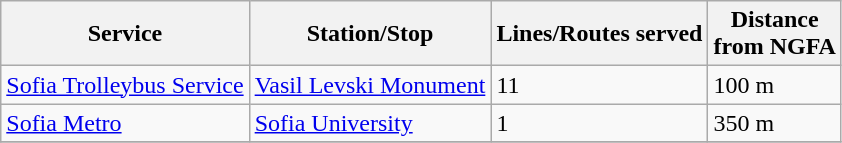<table class="wikitable">
<tr>
<th>Service</th>
<th>Station/Stop</th>
<th>Lines/Routes served</th>
<th>Distance<br>from NGFA</th>
</tr>
<tr>
<td> <a href='#'>Sofia Trolleybus Service</a></td>
<td><a href='#'>Vasil Levski Monument</a></td>
<td>11</td>
<td>100 m</td>
</tr>
<tr>
<td> <a href='#'>Sofia Metro</a></td>
<td><a href='#'>Sofia University</a></td>
<td>1</td>
<td>350 m</td>
</tr>
<tr>
</tr>
</table>
